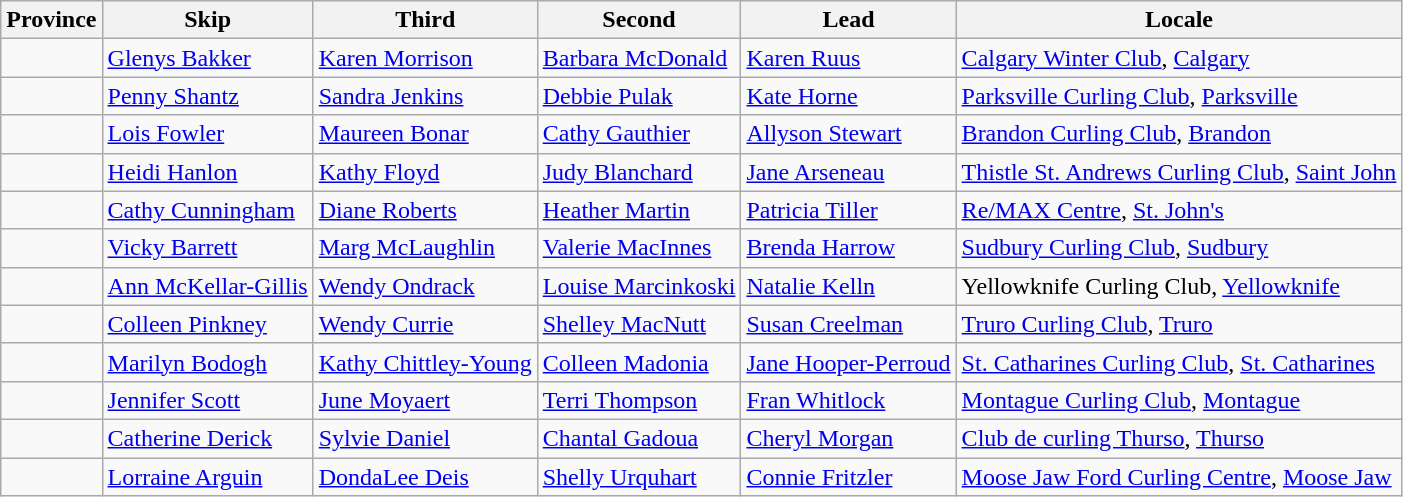<table class=wikitable>
<tr>
<th>Province</th>
<th>Skip</th>
<th>Third</th>
<th>Second</th>
<th>Lead</th>
<th>Locale</th>
</tr>
<tr>
<td></td>
<td><a href='#'>Glenys Bakker</a></td>
<td><a href='#'>Karen Morrison</a></td>
<td><a href='#'>Barbara McDonald</a></td>
<td><a href='#'>Karen Ruus</a></td>
<td><a href='#'>Calgary Winter Club</a>, <a href='#'>Calgary</a></td>
</tr>
<tr>
<td></td>
<td><a href='#'>Penny Shantz</a></td>
<td><a href='#'>Sandra Jenkins</a></td>
<td><a href='#'>Debbie Pulak</a></td>
<td><a href='#'>Kate Horne</a></td>
<td><a href='#'>Parksville Curling Club</a>, <a href='#'>Parksville</a></td>
</tr>
<tr>
<td></td>
<td><a href='#'>Lois Fowler</a></td>
<td><a href='#'>Maureen Bonar</a></td>
<td><a href='#'>Cathy Gauthier</a></td>
<td><a href='#'>Allyson Stewart</a></td>
<td><a href='#'>Brandon Curling Club</a>, <a href='#'>Brandon</a></td>
</tr>
<tr>
<td></td>
<td><a href='#'>Heidi Hanlon</a></td>
<td><a href='#'>Kathy Floyd</a></td>
<td><a href='#'>Judy Blanchard</a></td>
<td><a href='#'>Jane Arseneau</a></td>
<td><a href='#'>Thistle St. Andrews Curling Club</a>, <a href='#'>Saint John</a></td>
</tr>
<tr>
<td></td>
<td><a href='#'>Cathy Cunningham</a></td>
<td><a href='#'>Diane Roberts</a></td>
<td><a href='#'>Heather Martin</a></td>
<td><a href='#'>Patricia Tiller</a></td>
<td><a href='#'>Re/MAX Centre</a>, <a href='#'>St. John's</a></td>
</tr>
<tr>
<td></td>
<td><a href='#'>Vicky Barrett</a></td>
<td><a href='#'>Marg McLaughlin</a></td>
<td><a href='#'>Valerie MacInnes</a></td>
<td><a href='#'>Brenda Harrow</a></td>
<td><a href='#'>Sudbury Curling Club</a>, <a href='#'>Sudbury</a></td>
</tr>
<tr>
<td></td>
<td><a href='#'>Ann McKellar-Gillis</a></td>
<td><a href='#'>Wendy Ondrack</a></td>
<td><a href='#'>Louise Marcinkoski</a></td>
<td><a href='#'>Natalie Kelln</a></td>
<td>Yellowknife Curling Club, <a href='#'>Yellowknife</a></td>
</tr>
<tr>
<td></td>
<td><a href='#'>Colleen Pinkney</a></td>
<td><a href='#'>Wendy Currie</a></td>
<td><a href='#'>Shelley MacNutt</a></td>
<td><a href='#'>Susan Creelman</a></td>
<td><a href='#'>Truro Curling Club</a>, <a href='#'>Truro</a></td>
</tr>
<tr>
<td></td>
<td><a href='#'>Marilyn Bodogh</a></td>
<td><a href='#'>Kathy Chittley-Young</a></td>
<td><a href='#'>Colleen Madonia</a></td>
<td><a href='#'>Jane Hooper-Perroud</a></td>
<td><a href='#'>St. Catharines Curling Club</a>, <a href='#'>St. Catharines</a></td>
</tr>
<tr>
<td></td>
<td><a href='#'>Jennifer Scott</a></td>
<td><a href='#'>June Moyaert</a></td>
<td><a href='#'>Terri Thompson</a></td>
<td><a href='#'>Fran Whitlock</a></td>
<td><a href='#'>Montague Curling Club</a>, <a href='#'>Montague</a></td>
</tr>
<tr>
<td></td>
<td><a href='#'>Catherine Derick</a></td>
<td><a href='#'>Sylvie Daniel</a></td>
<td><a href='#'>Chantal Gadoua</a></td>
<td><a href='#'>Cheryl Morgan</a></td>
<td><a href='#'>Club de curling Thurso</a>, <a href='#'>Thurso</a></td>
</tr>
<tr>
<td></td>
<td><a href='#'>Lorraine Arguin</a></td>
<td><a href='#'>DondaLee Deis</a></td>
<td><a href='#'>Shelly Urquhart</a></td>
<td><a href='#'>Connie Fritzler</a></td>
<td><a href='#'>Moose Jaw Ford Curling Centre</a>, <a href='#'>Moose Jaw</a></td>
</tr>
</table>
